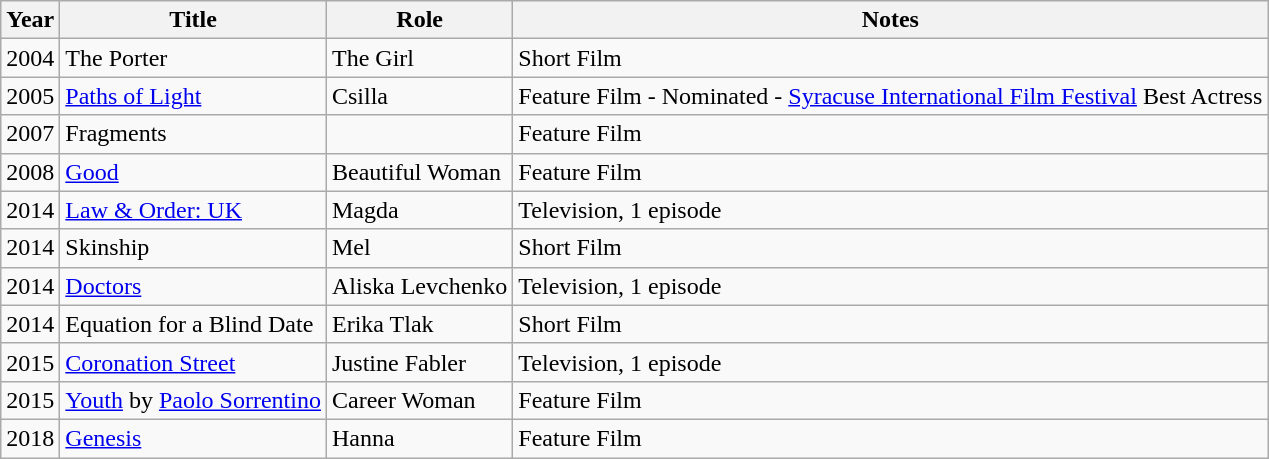<table class="wikitable sortable">
<tr>
<th>Year</th>
<th>Title</th>
<th>Role</th>
<th class="unsortable">Notes</th>
</tr>
<tr>
<td>2004</td>
<td>The Porter</td>
<td>The Girl</td>
<td>Short Film</td>
</tr>
<tr>
<td>2005</td>
<td><a href='#'>Paths of Light</a></td>
<td>Csilla</td>
<td>Feature Film - Nominated - <a href='#'>Syracuse International Film Festival</a> Best Actress</td>
</tr>
<tr>
<td>2007</td>
<td>Fragments</td>
<td></td>
<td>Feature Film</td>
</tr>
<tr>
<td>2008</td>
<td><a href='#'>Good</a></td>
<td>Beautiful Woman</td>
<td>Feature Film</td>
</tr>
<tr>
<td>2014</td>
<td><a href='#'>Law & Order: UK</a></td>
<td>Magda</td>
<td>Television, 1 episode</td>
</tr>
<tr>
<td>2014</td>
<td>Skinship</td>
<td>Mel</td>
<td>Short Film</td>
</tr>
<tr>
<td>2014</td>
<td><a href='#'>Doctors</a></td>
<td>Aliska Levchenko</td>
<td>Television, 1 episode</td>
</tr>
<tr>
<td>2014</td>
<td>Equation for a Blind Date</td>
<td>Erika Tlak</td>
<td>Short Film</td>
</tr>
<tr>
<td>2015</td>
<td><a href='#'>Coronation Street</a></td>
<td>Justine Fabler</td>
<td>Television, 1 episode</td>
</tr>
<tr>
<td>2015</td>
<td><a href='#'>Youth</a> by <a href='#'>Paolo Sorrentino</a></td>
<td>Career Woman</td>
<td>Feature Film</td>
</tr>
<tr>
<td>2018</td>
<td><a href='#'>Genesis</a></td>
<td>Hanna</td>
<td>Feature Film</td>
</tr>
</table>
